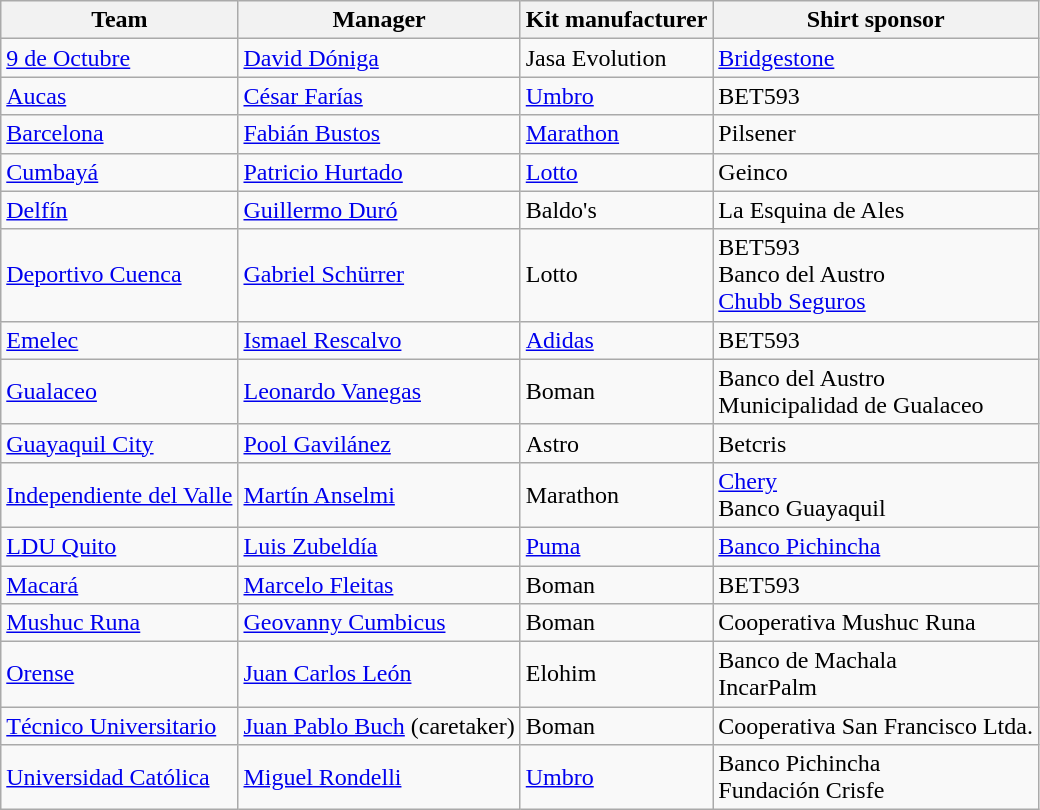<table class="wikitable sortable" style="text-align: left;">
<tr>
<th>Team</th>
<th>Manager</th>
<th>Kit manufacturer</th>
<th>Shirt sponsor</th>
</tr>
<tr>
<td><a href='#'>9 de Octubre</a></td>
<td> <a href='#'>David Dóniga</a></td>
<td>Jasa Evolution</td>
<td><a href='#'>Bridgestone</a></td>
</tr>
<tr>
<td><a href='#'>Aucas</a></td>
<td> <a href='#'>César Farías</a></td>
<td><a href='#'>Umbro</a></td>
<td>BET593</td>
</tr>
<tr>
<td><a href='#'>Barcelona</a></td>
<td> <a href='#'>Fabián Bustos</a></td>
<td><a href='#'>Marathon</a></td>
<td>Pilsener</td>
</tr>
<tr>
<td><a href='#'>Cumbayá</a></td>
<td> <a href='#'>Patricio Hurtado</a></td>
<td><a href='#'>Lotto</a></td>
<td>Geinco</td>
</tr>
<tr>
<td><a href='#'>Delfín</a></td>
<td> <a href='#'>Guillermo Duró</a></td>
<td>Baldo's</td>
<td>La Esquina de Ales</td>
</tr>
<tr>
<td><a href='#'>Deportivo Cuenca</a></td>
<td> <a href='#'>Gabriel Schürrer</a></td>
<td>Lotto</td>
<td>BET593<br>Banco del Austro<br><a href='#'>Chubb Seguros</a></td>
</tr>
<tr>
<td><a href='#'>Emelec</a></td>
<td> <a href='#'>Ismael Rescalvo</a></td>
<td><a href='#'>Adidas</a></td>
<td>BET593</td>
</tr>
<tr>
<td><a href='#'>Gualaceo</a></td>
<td> <a href='#'>Leonardo Vanegas</a></td>
<td>Boman</td>
<td>Banco del Austro<br>Municipalidad de Gualaceo</td>
</tr>
<tr>
<td><a href='#'>Guayaquil City</a></td>
<td> <a href='#'>Pool Gavilánez</a></td>
<td>Astro</td>
<td>Betcris</td>
</tr>
<tr>
<td><a href='#'>Independiente del Valle</a></td>
<td> <a href='#'>Martín Anselmi</a></td>
<td>Marathon</td>
<td><a href='#'>Chery</a><br>Banco Guayaquil</td>
</tr>
<tr>
<td><a href='#'>LDU Quito</a></td>
<td> <a href='#'>Luis Zubeldía</a></td>
<td><a href='#'>Puma</a></td>
<td><a href='#'>Banco Pichincha</a></td>
</tr>
<tr>
<td><a href='#'>Macará</a></td>
<td> <a href='#'>Marcelo Fleitas</a></td>
<td>Boman</td>
<td>BET593</td>
</tr>
<tr>
<td><a href='#'>Mushuc Runa</a></td>
<td> <a href='#'>Geovanny Cumbicus</a></td>
<td>Boman</td>
<td>Cooperativa Mushuc Runa</td>
</tr>
<tr>
<td><a href='#'>Orense</a></td>
<td> <a href='#'>Juan Carlos León</a></td>
<td>Elohim</td>
<td>Banco de Machala<br>IncarPalm</td>
</tr>
<tr>
<td><a href='#'>Técnico Universitario</a></td>
<td> <a href='#'>Juan Pablo Buch</a> (caretaker)</td>
<td>Boman</td>
<td>Cooperativa San Francisco Ltda.</td>
</tr>
<tr>
<td><a href='#'>Universidad Católica</a></td>
<td> <a href='#'>Miguel Rondelli</a></td>
<td><a href='#'>Umbro</a></td>
<td>Banco Pichincha<br>Fundación Crisfe</td>
</tr>
</table>
